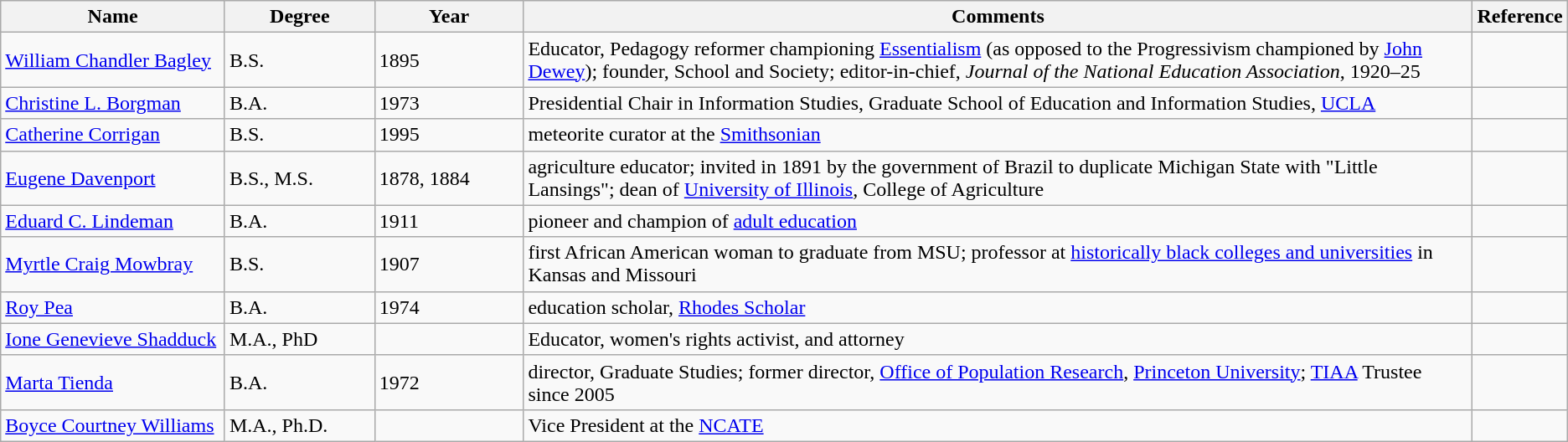<table class="wikitable sortable">
<tr>
<th style="width:15%;">Name</th>
<th style="width:10%;">Degree</th>
<th style="width:10%;">Year</th>
<th style="width:65%;">Comments</th>
<th style="width:5%;">Reference</th>
</tr>
<tr>
<td><a href='#'>William Chandler Bagley</a></td>
<td>B.S.</td>
<td>1895</td>
<td>Educator, Pedagogy reformer championing <a href='#'>Essentialism</a> (as opposed to the Progressivism championed by <a href='#'>John Dewey</a>); founder, School and Society; editor-in-chief, <em>Journal of the National Education Association</em>, 1920–25</td>
<td></td>
</tr>
<tr>
<td><a href='#'>Christine L. Borgman</a></td>
<td>B.A.</td>
<td>1973</td>
<td>Presidential Chair in Information Studies, Graduate School of Education and Information Studies, <a href='#'>UCLA</a></td>
<td></td>
</tr>
<tr>
<td><a href='#'>Catherine Corrigan</a></td>
<td>B.S.</td>
<td>1995</td>
<td>meteorite curator at the <a href='#'>Smithsonian</a></td>
<td></td>
</tr>
<tr>
<td><a href='#'>Eugene Davenport</a></td>
<td>B.S., M.S.</td>
<td>1878, 1884</td>
<td>agriculture educator; invited in 1891 by the government of Brazil to duplicate Michigan State with "Little Lansings"; dean of <a href='#'>University of Illinois</a>, College of Agriculture</td>
<td></td>
</tr>
<tr>
<td><a href='#'>Eduard C. Lindeman</a></td>
<td>B.A.</td>
<td>1911</td>
<td>pioneer and champion of <a href='#'>adult education</a></td>
<td></td>
</tr>
<tr>
<td><a href='#'>Myrtle Craig Mowbray</a></td>
<td>B.S.</td>
<td>1907</td>
<td>first African American woman to graduate from MSU; professor at <a href='#'>historically black colleges and universities</a> in Kansas and Missouri</td>
<td></td>
</tr>
<tr>
<td><a href='#'>Roy Pea</a></td>
<td>B.A.</td>
<td>1974</td>
<td>education scholar, <a href='#'>Rhodes Scholar</a></td>
<td></td>
</tr>
<tr>
<td><a href='#'>Ione Genevieve Shadduck</a></td>
<td>M.A., PhD</td>
<td></td>
<td>Educator, women's rights activist, and attorney</td>
<td></td>
</tr>
<tr>
<td><a href='#'>Marta Tienda</a></td>
<td>B.A.</td>
<td>1972</td>
<td>director, Graduate Studies; former director, <a href='#'>Office of Population Research</a>, <a href='#'>Princeton University</a>; <a href='#'>TIAA</a> Trustee since 2005</td>
<td></td>
</tr>
<tr>
<td><a href='#'>Boyce Courtney Williams</a></td>
<td>M.A., Ph.D.</td>
<td></td>
<td>Vice President at the <a href='#'>NCATE</a></td>
<td></td>
</tr>
</table>
